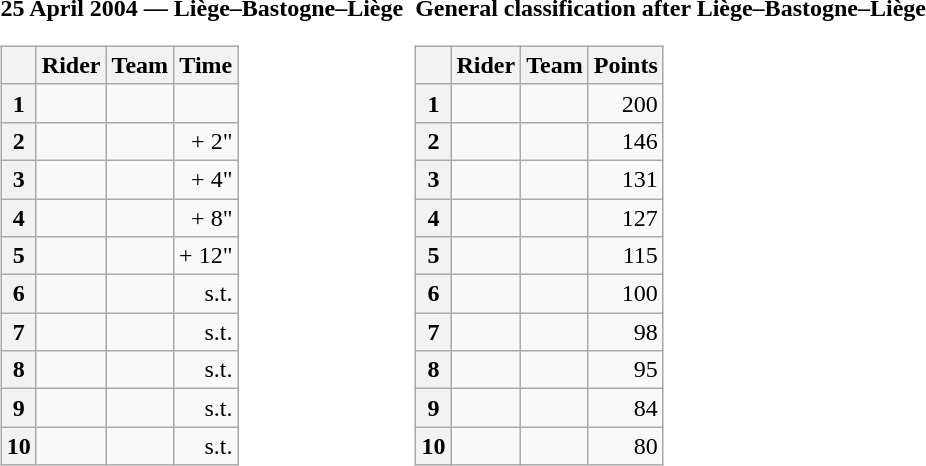<table>
<tr>
<td><strong>25 April 2004 — Liège–Bastogne–Liège </strong><br><table class="wikitable">
<tr>
<th></th>
<th>Rider</th>
<th>Team</th>
<th>Time</th>
</tr>
<tr>
<th style="text-align:center;">1</th>
<td></td>
<td></td>
<td style="text-align:right;"></td>
</tr>
<tr>
<th style="text-align:center;">2</th>
<td></td>
<td></td>
<td style="text-align:right;">+ 2"</td>
</tr>
<tr>
<th style="text-align:center;">3</th>
<td></td>
<td></td>
<td style="text-align:right;">+ 4"</td>
</tr>
<tr>
<th style="text-align:center;">4</th>
<td></td>
<td></td>
<td style="text-align:right;">+ 8"</td>
</tr>
<tr>
<th style="text-align:center;">5</th>
<td></td>
<td></td>
<td style="text-align:right;">+ 12"</td>
</tr>
<tr>
<th style="text-align:center;">6</th>
<td></td>
<td></td>
<td style="text-align:right;">s.t.</td>
</tr>
<tr>
<th style="text-align:center;">7</th>
<td></td>
<td></td>
<td style="text-align:right;">s.t.</td>
</tr>
<tr>
<th style="text-align:center;">8</th>
<td></td>
<td></td>
<td style="text-align:right;">s.t.</td>
</tr>
<tr>
<th style="text-align:center;">9</th>
<td></td>
<td></td>
<td style="text-align:right;">s.t.</td>
</tr>
<tr>
<th style="text-align:center;">10</th>
<td></td>
<td></td>
<td style="text-align:right;">s.t.</td>
</tr>
</table>
</td>
<td></td>
<td><strong>General classification after Liège–Bastogne–Liège</strong><br><table class="wikitable">
<tr>
<th></th>
<th>Rider</th>
<th>Team</th>
<th>Points</th>
</tr>
<tr>
<th>1</th>
<td> </td>
<td></td>
<td align="right">200</td>
</tr>
<tr>
<th>2</th>
<td></td>
<td></td>
<td align="right">146</td>
</tr>
<tr>
<th>3</th>
<td></td>
<td></td>
<td align="right">131</td>
</tr>
<tr>
<th>4</th>
<td></td>
<td></td>
<td align="right">127</td>
</tr>
<tr>
<th>5</th>
<td></td>
<td></td>
<td align="right">115</td>
</tr>
<tr>
<th>6</th>
<td></td>
<td></td>
<td align="right">100</td>
</tr>
<tr>
<th>7</th>
<td></td>
<td></td>
<td align="right">98</td>
</tr>
<tr>
<th>8</th>
<td></td>
<td></td>
<td align="right">95</td>
</tr>
<tr>
<th>9</th>
<td></td>
<td></td>
<td align="right">84</td>
</tr>
<tr>
<th>10</th>
<td></td>
<td></td>
<td align="right">80</td>
</tr>
</table>
</td>
</tr>
</table>
